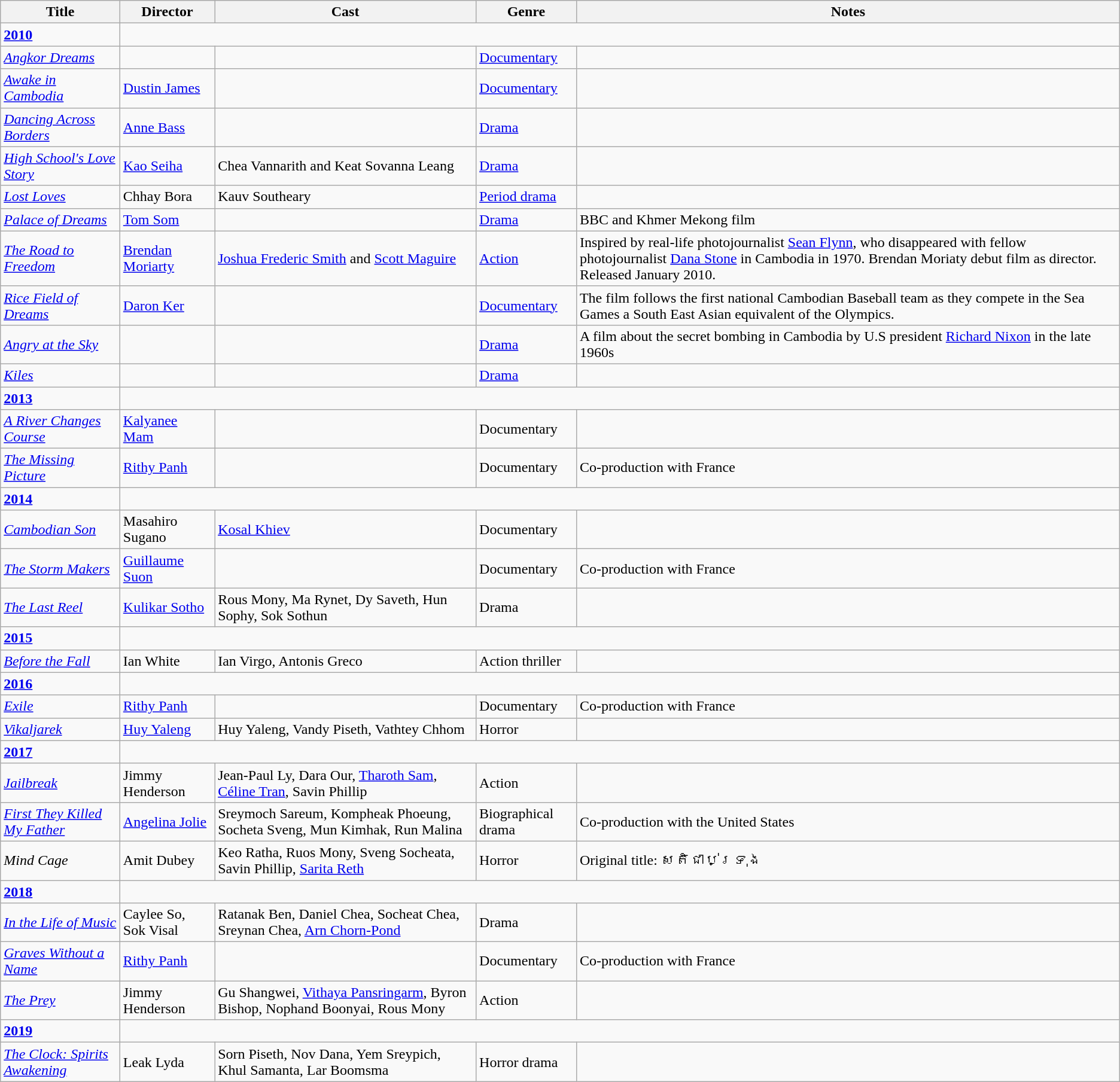<table class="wikitable">
<tr>
<th>Title</th>
<th>Director</th>
<th>Cast</th>
<th>Genre</th>
<th>Notes</th>
</tr>
<tr>
<td><strong><a href='#'>2010</a></strong></td>
</tr>
<tr>
<td><em><a href='#'>Angkor Dreams</a></em></td>
<td></td>
<td></td>
<td><a href='#'>Documentary</a></td>
<td></td>
</tr>
<tr>
<td><em><a href='#'>Awake in Cambodia</a></em></td>
<td><a href='#'>Dustin James</a></td>
<td></td>
<td><a href='#'>Documentary</a></td>
<td></td>
</tr>
<tr>
<td><em><a href='#'>Dancing Across Borders</a></em></td>
<td><a href='#'>Anne Bass</a></td>
<td></td>
<td><a href='#'>Drama</a></td>
<td></td>
</tr>
<tr>
<td><em><a href='#'>High School's Love Story</a></em></td>
<td><a href='#'>Kao Seiha</a></td>
<td>Chea Vannarith and Keat Sovanna Leang</td>
<td><a href='#'>Drama</a></td>
<td></td>
</tr>
<tr>
<td><em><a href='#'>Lost Loves</a></em></td>
<td>Chhay Bora</td>
<td>Kauv Southeary</td>
<td><a href='#'>Period drama</a></td>
<td></td>
</tr>
<tr>
<td><em><a href='#'>Palace of Dreams</a></em></td>
<td><a href='#'>Tom Som</a></td>
<td></td>
<td><a href='#'>Drama</a></td>
<td>BBC and Khmer Mekong film</td>
</tr>
<tr>
<td><em><a href='#'>The Road to Freedom</a></em></td>
<td><a href='#'>Brendan Moriarty</a></td>
<td><a href='#'>Joshua Frederic Smith</a> and <a href='#'>Scott Maguire</a></td>
<td><a href='#'>Action</a></td>
<td>Inspired by real-life photojournalist <a href='#'>Sean Flynn</a>, who disappeared with fellow photojournalist <a href='#'>Dana Stone</a> in Cambodia in 1970. Brendan Moriaty debut film as director. Released January 2010.</td>
</tr>
<tr>
<td><em><a href='#'>Rice Field of Dreams</a></em></td>
<td><a href='#'>Daron Ker</a></td>
<td></td>
<td><a href='#'>Documentary</a></td>
<td>The film follows the first national Cambodian Baseball team as they compete in the Sea Games a South East Asian equivalent of the Olympics.</td>
</tr>
<tr>
<td><em><a href='#'>Angry at the Sky</a></em></td>
<td></td>
<td></td>
<td><a href='#'>Drama</a></td>
<td>A film about the secret bombing in Cambodia by U.S president <a href='#'>Richard Nixon</a> in the late 1960s</td>
</tr>
<tr>
<td><em><a href='#'>Kiles</a></em></td>
<td></td>
<td></td>
<td><a href='#'>Drama</a></td>
<td></td>
</tr>
<tr>
<td><strong><a href='#'>2013</a></strong></td>
</tr>
<tr>
<td><em><a href='#'>A River Changes Course</a></em></td>
<td><a href='#'>Kalyanee Mam</a></td>
<td></td>
<td>Documentary</td>
<td></td>
</tr>
<tr>
<td><em><a href='#'>The Missing Picture</a></em></td>
<td><a href='#'>Rithy Panh</a></td>
<td></td>
<td>Documentary</td>
<td>Co-production with France </td>
</tr>
<tr>
<td><strong><a href='#'>2014</a></strong></td>
</tr>
<tr>
<td><em><a href='#'>Cambodian Son</a></em></td>
<td>Masahiro Sugano</td>
<td><a href='#'>Kosal Khiev</a></td>
<td>Documentary</td>
<td></td>
</tr>
<tr>
<td><em><a href='#'>The Storm Makers</a></em></td>
<td><a href='#'>Guillaume Suon</a></td>
<td></td>
<td>Documentary</td>
<td>Co-production with France </td>
</tr>
<tr>
<td><em><a href='#'>The Last Reel</a></em></td>
<td><a href='#'>Kulikar Sotho</a></td>
<td>Rous Mony, Ma Rynet, Dy Saveth, Hun Sophy, Sok Sothun</td>
<td>Drama</td>
<td></td>
</tr>
<tr>
<td><strong><a href='#'>2015</a></strong></td>
</tr>
<tr>
<td><em><a href='#'>Before the Fall</a></em></td>
<td>Ian White</td>
<td>Ian Virgo, Antonis Greco</td>
<td>Action thriller</td>
<td></td>
</tr>
<tr>
<td><strong><a href='#'>2016</a></strong></td>
</tr>
<tr>
<td><em><a href='#'>Exile</a></em></td>
<td><a href='#'>Rithy Panh</a></td>
<td></td>
<td>Documentary</td>
<td>Co-production with France </td>
</tr>
<tr>
<td><em><a href='#'>Vikaljarek</a></em></td>
<td><a href='#'>Huy Yaleng</a></td>
<td>Huy Yaleng, Vandy Piseth, Vathtey Chhom</td>
<td>Horror</td>
<td></td>
</tr>
<tr>
<td><strong><a href='#'>2017</a></strong></td>
</tr>
<tr>
<td><em><a href='#'>Jailbreak</a></em></td>
<td>Jimmy Henderson</td>
<td>Jean-Paul Ly, Dara Our, <a href='#'>Tharoth Sam</a>, <a href='#'>Céline Tran</a>, Savin Phillip</td>
<td>Action</td>
<td></td>
</tr>
<tr>
<td><em><a href='#'>First They Killed My Father</a></em></td>
<td><a href='#'>Angelina Jolie</a></td>
<td>Sreymoch Sareum, Kompheak Phoeung, Socheta Sveng, Mun Kimhak, Run Malina</td>
<td>Biographical drama</td>
<td>Co-production with the United States </td>
</tr>
<tr>
<td><em>Mind Cage</em></td>
<td>Amit Dubey</td>
<td>Keo Ratha, Ruos Mony, Sveng Socheata, Savin Phillip, <a href='#'>Sarita Reth</a></td>
<td>Horror</td>
<td>Original title: សតិជាប់ទ្រុង </td>
</tr>
<tr>
<td><strong><a href='#'>2018</a></strong></td>
</tr>
<tr>
<td><em><a href='#'>In the Life of Music</a></em></td>
<td>Caylee So, Sok Visal</td>
<td>Ratanak Ben, Daniel Chea, Socheat Chea, Sreynan Chea, <a href='#'>Arn Chorn-Pond</a></td>
<td>Drama</td>
<td></td>
</tr>
<tr>
<td><em><a href='#'>Graves Without a Name</a></em></td>
<td><a href='#'>Rithy Panh</a></td>
<td></td>
<td>Documentary</td>
<td>Co-production with France </td>
</tr>
<tr>
<td><em><a href='#'>The Prey</a></em></td>
<td>Jimmy Henderson</td>
<td>Gu Shangwei, <a href='#'>Vithaya Pansringarm</a>, Byron Bishop, Nophand Boonyai, Rous Mony</td>
<td>Action</td>
<td></td>
</tr>
<tr>
<td><strong><a href='#'>2019</a></strong></td>
</tr>
<tr>
<td><em><a href='#'>The Clock: Spirits Awakening</a></em></td>
<td>Leak Lyda</td>
<td>Sorn Piseth, Nov Dana, Yem Sreypich, Khul Samanta, Lar Boomsma</td>
<td>Horror drama</td>
<td></td>
</tr>
</table>
